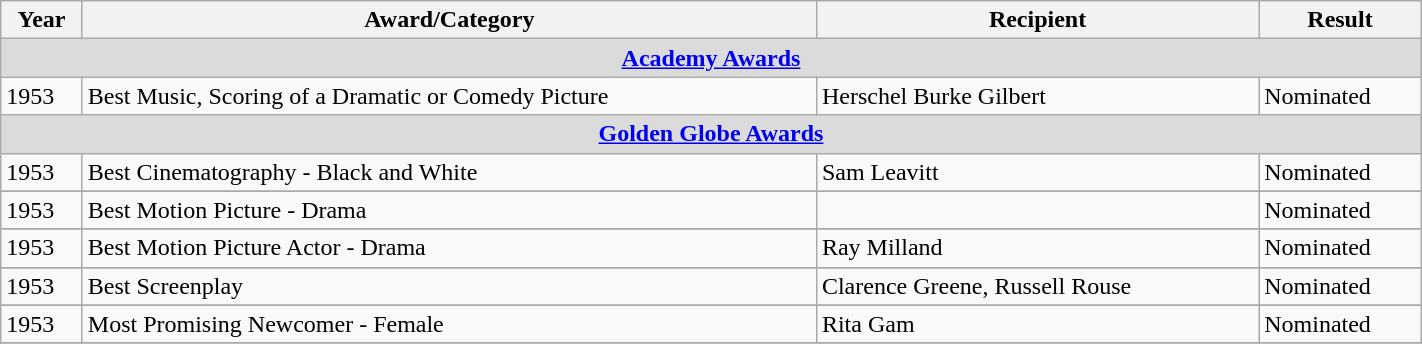<table class="wikitable" width="75%">
<tr>
<th>Year</th>
<th>Award/Category</th>
<th>Recipient</th>
<th>Result</th>
</tr>
<tr bgcolor="#dbdbdb">
<td colspan=4 align="center"><strong><a href='#'>Academy Awards</a></strong></td>
</tr>
<tr>
<td>1953</td>
<td>Best Music, Scoring of a Dramatic or Comedy Picture</td>
<td>Herschel Burke Gilbert</td>
<td>Nominated</td>
</tr>
<tr bgcolor="#dbdbdb">
<td colspan=4 align="center"><strong><a href='#'>Golden Globe Awards</a></strong></td>
</tr>
<tr>
<td>1953</td>
<td>Best Cinematography - Black and White</td>
<td>Sam Leavitt</td>
<td>Nominated</td>
</tr>
<tr bgcolor="#dbdbdb">
</tr>
<tr>
<td>1953</td>
<td>Best Motion Picture - Drama</td>
<td></td>
<td>Nominated</td>
</tr>
<tr bgcolor="#dbdbdb">
</tr>
<tr>
<td>1953</td>
<td>Best Motion Picture Actor - Drama</td>
<td>Ray Milland</td>
<td>Nominated</td>
</tr>
<tr bgcolor="#dbdbdb">
</tr>
<tr>
<td>1953</td>
<td>Best Screenplay</td>
<td>Clarence Greene, Russell Rouse</td>
<td>Nominated</td>
</tr>
<tr bgcolor="#dbdbdb">
</tr>
<tr>
<td>1953</td>
<td>Most Promising Newcomer - Female</td>
<td>Rita Gam</td>
<td>Nominated</td>
</tr>
<tr bgcolor="#dbdbdb">
</tr>
</table>
